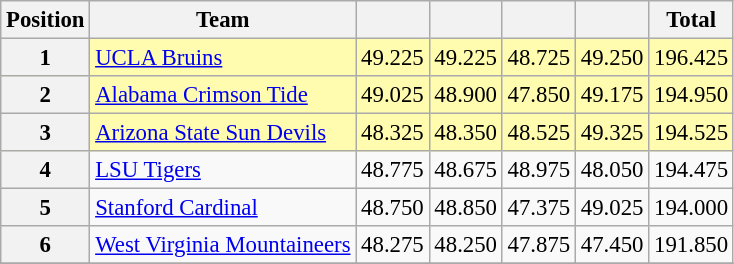<table class="wikitable sortable" style="text-align:center; font-size:95%">
<tr>
<th scope=col>Position</th>
<th scope=col>Team</th>
<th scope=col></th>
<th scope=col></th>
<th scope=col></th>
<th scope=col></th>
<th scope=col>Total</th>
</tr>
<tr bgcolor=fffcaf>
<th scope=row>1</th>
<td align=left><a href='#'>UCLA Bruins</a></td>
<td>49.225</td>
<td>49.225</td>
<td>48.725</td>
<td>49.250</td>
<td>196.425</td>
</tr>
<tr bgcolor=fffcaf>
<th scope=row>2</th>
<td align=left><a href='#'>Alabama Crimson Tide</a></td>
<td>49.025</td>
<td>48.900</td>
<td>47.850</td>
<td>49.175</td>
<td>194.950</td>
</tr>
<tr bgcolor=fffcaf>
<th scope=row>3</th>
<td align=left><a href='#'>Arizona State Sun Devils</a></td>
<td>48.325</td>
<td>48.350</td>
<td>48.525</td>
<td>49.325</td>
<td>194.525</td>
</tr>
<tr>
<th scope=row>4</th>
<td align=left><a href='#'>LSU Tigers</a></td>
<td>48.775</td>
<td>48.675</td>
<td>48.975</td>
<td>48.050</td>
<td>194.475</td>
</tr>
<tr>
<th scope=row>5</th>
<td align=left><a href='#'>Stanford Cardinal</a></td>
<td>48.750</td>
<td>48.850</td>
<td>47.375</td>
<td>49.025</td>
<td>194.000</td>
</tr>
<tr>
<th scope=row>6</th>
<td align=left><a href='#'>West Virginia Mountaineers</a></td>
<td>48.275</td>
<td>48.250</td>
<td>47.875</td>
<td>47.450</td>
<td>191.850</td>
</tr>
<tr>
</tr>
</table>
